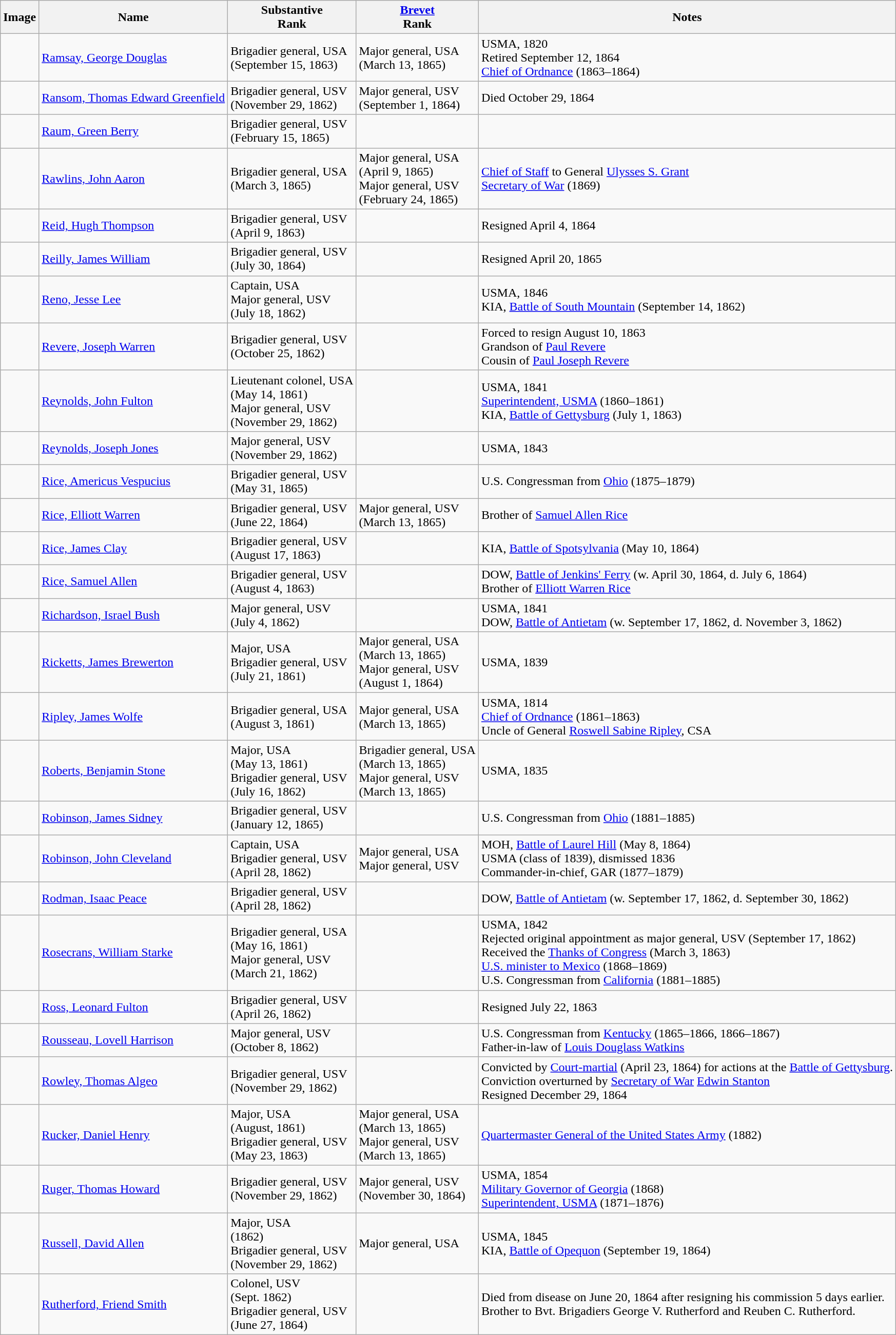<table class="wikitable sortable">
<tr>
<th class="unsortable">Image</th>
<th>Name</th>
<th>Substantive<br>Rank</th>
<th><a href='#'>Brevet</a><br>Rank</th>
<th class="unsortable">Notes</th>
</tr>
<tr>
<td></td>
<td><a href='#'>Ramsay, George Douglas</a></td>
<td>Brigadier general, USA<br>(September 15, 1863)</td>
<td>Major general, USA<br>(March 13, 1865)</td>
<td>USMA, 1820<br>Retired September 12, 1864<br><a href='#'>Chief of Ordnance</a> (1863–1864)</td>
</tr>
<tr>
<td></td>
<td><a href='#'>Ransom, Thomas Edward Greenfield</a></td>
<td>Brigadier general, USV<br>(November 29, 1862)</td>
<td>Major general, USV<br>(September 1, 1864)</td>
<td>Died October 29, 1864</td>
</tr>
<tr>
<td></td>
<td><a href='#'>Raum, Green Berry</a></td>
<td>Brigadier general, USV<br>(February 15, 1865)</td>
<td></td>
<td></td>
</tr>
<tr>
<td></td>
<td><a href='#'>Rawlins, John Aaron</a></td>
<td>Brigadier general, USA<br>(March 3, 1865)</td>
<td>Major general, USA<br>(April 9, 1865)<br>Major general, USV<br>(February 24, 1865)</td>
<td><a href='#'>Chief of Staff</a> to General <a href='#'>Ulysses S. Grant</a><br><a href='#'>Secretary of War</a> (1869)</td>
</tr>
<tr>
<td></td>
<td><a href='#'>Reid, Hugh Thompson</a></td>
<td>Brigadier general, USV<br>(April 9, 1863)</td>
<td></td>
<td>Resigned April 4, 1864</td>
</tr>
<tr>
<td></td>
<td><a href='#'>Reilly, James William</a></td>
<td>Brigadier general, USV<br>(July 30, 1864)</td>
<td></td>
<td>Resigned April 20, 1865</td>
</tr>
<tr>
<td></td>
<td><a href='#'>Reno, Jesse Lee</a></td>
<td>Captain, USA<br>Major general, USV<br>(July 18, 1862)</td>
<td></td>
<td>USMA, 1846<br>KIA, <a href='#'>Battle of South Mountain</a> (September 14, 1862)</td>
</tr>
<tr>
<td></td>
<td><a href='#'>Revere, Joseph Warren</a></td>
<td>Brigadier general, USV<br>(October 25, 1862)</td>
<td></td>
<td>Forced to resign August 10, 1863<br>Grandson of <a href='#'>Paul Revere</a><br>Cousin of <a href='#'>Paul Joseph Revere</a></td>
</tr>
<tr>
<td></td>
<td><a href='#'>Reynolds, John Fulton</a></td>
<td>Lieutenant colonel, USA<br>(May 14, 1861)<br>Major general, USV<br>(November 29, 1862)</td>
<td></td>
<td>USMA, 1841<br><a href='#'>Superintendent, USMA</a> (1860–1861)<br>KIA, <a href='#'>Battle of Gettysburg</a> (July 1, 1863)</td>
</tr>
<tr>
<td></td>
<td><a href='#'>Reynolds, Joseph Jones</a></td>
<td>Major general, USV<br>(November 29, 1862)</td>
<td></td>
<td>USMA, 1843</td>
</tr>
<tr>
<td></td>
<td><a href='#'>Rice, Americus Vespucius</a></td>
<td>Brigadier general, USV<br>(May 31, 1865)</td>
<td></td>
<td>U.S. Congressman from <a href='#'>Ohio</a> (1875–1879)</td>
</tr>
<tr>
<td></td>
<td><a href='#'>Rice, Elliott Warren</a></td>
<td>Brigadier general, USV<br>(June 22, 1864)</td>
<td>Major general, USV<br>(March 13, 1865)</td>
<td>Brother of <a href='#'>Samuel Allen Rice</a></td>
</tr>
<tr>
<td></td>
<td><a href='#'>Rice, James Clay</a></td>
<td>Brigadier general, USV<br>(August 17, 1863)</td>
<td></td>
<td>KIA, <a href='#'>Battle of Spotsylvania</a> (May 10, 1864)</td>
</tr>
<tr>
<td></td>
<td><a href='#'>Rice, Samuel Allen</a></td>
<td>Brigadier general, USV<br>(August 4, 1863)</td>
<td></td>
<td>DOW, <a href='#'>Battle of Jenkins' Ferry</a> (w. April 30, 1864, d. July 6, 1864)<br>Brother of <a href='#'>Elliott Warren Rice</a></td>
</tr>
<tr>
<td></td>
<td><a href='#'>Richardson, Israel Bush</a></td>
<td>Major general, USV<br>(July 4, 1862)</td>
<td></td>
<td>USMA, 1841<br>DOW, <a href='#'>Battle of Antietam</a> (w. September 17, 1862, d. November 3, 1862)</td>
</tr>
<tr>
<td></td>
<td><a href='#'>Ricketts, James Brewerton</a></td>
<td>Major, USA<br>Brigadier general, USV<br>(July 21, 1861)</td>
<td>Major general, USA<br>(March 13, 1865)<br>Major general, USV<br>(August 1, 1864)</td>
<td>USMA, 1839</td>
</tr>
<tr>
<td></td>
<td><a href='#'>Ripley, James Wolfe</a></td>
<td>Brigadier general, USA<br>(August 3, 1861)</td>
<td>Major general, USA<br>(March 13, 1865)</td>
<td>USMA, 1814<br><a href='#'>Chief of Ordnance</a> (1861–1863)<br>Uncle of General <a href='#'>Roswell Sabine Ripley</a>, CSA</td>
</tr>
<tr>
<td></td>
<td><a href='#'>Roberts, Benjamin Stone</a></td>
<td>Major, USA<br>(May 13, 1861)<br>Brigadier general, USV<br>(July 16, 1862)</td>
<td>Brigadier general, USA<br>(March 13, 1865)<br>Major general, USV<br>(March 13, 1865)</td>
<td>USMA, 1835</td>
</tr>
<tr>
<td></td>
<td><a href='#'>Robinson, James Sidney</a></td>
<td>Brigadier general, USV<br>(January 12, 1865)</td>
<td></td>
<td>U.S. Congressman from <a href='#'>Ohio</a> (1881–1885)</td>
</tr>
<tr>
<td></td>
<td><a href='#'>Robinson, John Cleveland</a></td>
<td>Captain, USA<br>Brigadier general, USV<br>(April 28, 1862)</td>
<td>Major general, USA<br>Major general, USV</td>
<td>MOH, <a href='#'>Battle of Laurel Hill</a> (May 8, 1864)<br>USMA (class of 1839), dismissed 1836<br>Commander-in-chief, GAR (1877–1879)</td>
</tr>
<tr>
<td></td>
<td><a href='#'>Rodman, Isaac Peace</a></td>
<td>Brigadier general, USV<br>(April 28, 1862)</td>
<td></td>
<td>DOW, <a href='#'>Battle of Antietam</a> (w. September 17, 1862, d. September 30, 1862)</td>
</tr>
<tr>
<td></td>
<td><a href='#'>Rosecrans, William Starke</a></td>
<td>Brigadier general, USA<br>(May 16, 1861)<br>Major general, USV<br>(March 21, 1862)</td>
<td></td>
<td>USMA, 1842<br>Rejected original appointment as major general, USV (September 17, 1862)<br>Received the <a href='#'>Thanks of Congress</a> (March 3, 1863)<br><a href='#'>U.S. minister to Mexico</a> (1868–1869)<br>U.S. Congressman from <a href='#'>California</a> (1881–1885)</td>
</tr>
<tr>
<td></td>
<td><a href='#'>Ross, Leonard Fulton</a></td>
<td>Brigadier general, USV<br>(April 26, 1862)</td>
<td></td>
<td>Resigned July 22, 1863</td>
</tr>
<tr>
<td></td>
<td><a href='#'>Rousseau, Lovell Harrison</a></td>
<td>Major general, USV<br>(October 8, 1862)</td>
<td></td>
<td>U.S. Congressman from <a href='#'>Kentucky</a> (1865–1866, 1866–1867)<br>Father-in-law of <a href='#'>Louis Douglass Watkins</a></td>
</tr>
<tr>
<td></td>
<td><a href='#'>Rowley, Thomas Algeo</a></td>
<td>Brigadier general, USV<br>(November 29, 1862)</td>
<td></td>
<td>Convicted by <a href='#'>Court-martial</a> (April 23, 1864) for actions at the <a href='#'>Battle of Gettysburg</a>.<br>Conviction overturned by <a href='#'>Secretary of War</a> <a href='#'>Edwin Stanton</a><br>Resigned December 29, 1864</td>
</tr>
<tr>
<td></td>
<td><a href='#'>Rucker, Daniel Henry</a></td>
<td>Major, USA<br>(August, 1861)<br>Brigadier general, USV<br>(May 23, 1863)</td>
<td>Major general, USA<br>(March 13, 1865)<br>Major general, USV<br>(March 13, 1865)</td>
<td><a href='#'>Quartermaster General of the United States Army</a> (1882)</td>
</tr>
<tr>
<td></td>
<td><a href='#'>Ruger, Thomas Howard</a></td>
<td>Brigadier general, USV<br>(November 29, 1862)</td>
<td>Major general, USV<br>(November 30, 1864)</td>
<td>USMA, 1854<br><a href='#'>Military Governor of Georgia</a> (1868)<br><a href='#'>Superintendent, USMA</a> (1871–1876)</td>
</tr>
<tr>
<td></td>
<td><a href='#'>Russell, David Allen</a></td>
<td>Major, USA<br>(1862)<br>Brigadier general, USV<br>(November 29, 1862)</td>
<td>Major general, USA</td>
<td>USMA, 1845<br>KIA, <a href='#'>Battle of Opequon</a> (September 19, 1864)</td>
</tr>
<tr>
<td></td>
<td><a href='#'>Rutherford, Friend Smith</a></td>
<td>Colonel, USV<br>(Sept. 1862)<br>Brigadier general, USV<br>(June 27, 1864)</td>
<td></td>
<td>Died from disease on June 20, 1864 after resigning his commission 5 days earlier. <br> Brother to Bvt. Brigadiers George V. Rutherford and Reuben C. Rutherford.</td>
</tr>
</table>
